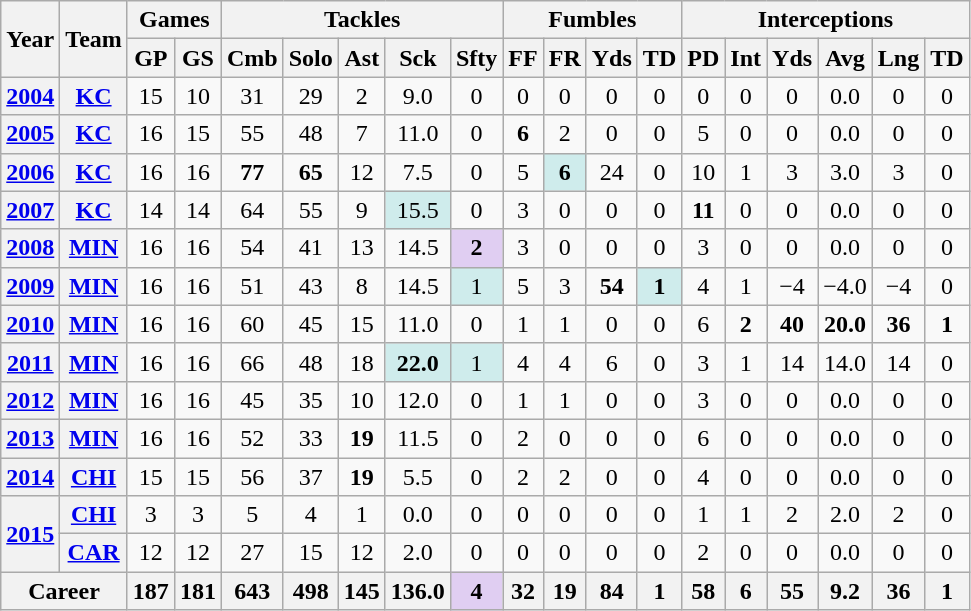<table class="wikitable" style="text-align:center;">
<tr>
<th rowspan="2">Year</th>
<th rowspan="2">Team</th>
<th colspan="2">Games</th>
<th colspan="5">Tackles</th>
<th colspan="4">Fumbles</th>
<th colspan="6">Interceptions</th>
</tr>
<tr>
<th>GP</th>
<th>GS</th>
<th>Cmb</th>
<th>Solo</th>
<th>Ast</th>
<th>Sck</th>
<th>Sfty</th>
<th>FF</th>
<th>FR</th>
<th>Yds</th>
<th>TD</th>
<th>PD</th>
<th>Int</th>
<th>Yds</th>
<th>Avg</th>
<th>Lng</th>
<th>TD</th>
</tr>
<tr>
<th><a href='#'>2004</a></th>
<th><a href='#'>KC</a></th>
<td>15</td>
<td>10</td>
<td>31</td>
<td>29</td>
<td>2</td>
<td>9.0</td>
<td>0</td>
<td>0</td>
<td>0</td>
<td>0</td>
<td>0</td>
<td>0</td>
<td>0</td>
<td>0</td>
<td>0.0</td>
<td>0</td>
<td>0</td>
</tr>
<tr>
<th><a href='#'>2005</a></th>
<th><a href='#'>KC</a></th>
<td>16</td>
<td>15</td>
<td>55</td>
<td>48</td>
<td>7</td>
<td>11.0</td>
<td>0</td>
<td><strong>6</strong></td>
<td>2</td>
<td>0</td>
<td>0</td>
<td>5</td>
<td>0</td>
<td>0</td>
<td>0.0</td>
<td>0</td>
<td>0</td>
</tr>
<tr>
<th><a href='#'>2006</a></th>
<th><a href='#'>KC</a></th>
<td>16</td>
<td>16</td>
<td><strong>77</strong></td>
<td><strong>65</strong></td>
<td>12</td>
<td>7.5</td>
<td>0</td>
<td>5</td>
<td style="background:#cfecec;"><strong>6</strong></td>
<td>24</td>
<td>0</td>
<td>10</td>
<td>1</td>
<td>3</td>
<td>3.0</td>
<td>3</td>
<td>0</td>
</tr>
<tr>
<th><a href='#'>2007</a></th>
<th><a href='#'>KC</a></th>
<td>14</td>
<td>14</td>
<td>64</td>
<td>55</td>
<td>9</td>
<td style="background:#cfecec;">15.5</td>
<td>0</td>
<td>3</td>
<td>0</td>
<td>0</td>
<td>0</td>
<td><strong>11</strong></td>
<td>0</td>
<td>0</td>
<td>0.0</td>
<td>0</td>
<td>0</td>
</tr>
<tr>
<th><a href='#'>2008</a></th>
<th><a href='#'>MIN</a></th>
<td>16</td>
<td>16</td>
<td>54</td>
<td>41</td>
<td>13</td>
<td>14.5</td>
<td style="background:#e0cef2;"><strong>2</strong></td>
<td>3</td>
<td>0</td>
<td>0</td>
<td>0</td>
<td>3</td>
<td>0</td>
<td>0</td>
<td>0.0</td>
<td>0</td>
<td>0</td>
</tr>
<tr>
<th><a href='#'>2009</a></th>
<th><a href='#'>MIN</a></th>
<td>16</td>
<td>16</td>
<td>51</td>
<td>43</td>
<td>8</td>
<td>14.5</td>
<td style="background:#cfecec;">1</td>
<td>5</td>
<td>3</td>
<td><strong>54</strong></td>
<td style="background:#cfecec;"><strong>1</strong></td>
<td>4</td>
<td>1</td>
<td>−4</td>
<td>−4.0</td>
<td>−4</td>
<td>0</td>
</tr>
<tr>
<th><a href='#'>2010</a></th>
<th><a href='#'>MIN</a></th>
<td>16</td>
<td>16</td>
<td>60</td>
<td>45</td>
<td>15</td>
<td>11.0</td>
<td>0</td>
<td>1</td>
<td>1</td>
<td>0</td>
<td>0</td>
<td>6</td>
<td><strong>2</strong></td>
<td><strong>40</strong></td>
<td><strong>20.0</strong></td>
<td><strong>36</strong></td>
<td><strong>1</strong></td>
</tr>
<tr>
<th><a href='#'>2011</a></th>
<th><a href='#'>MIN</a></th>
<td>16</td>
<td>16</td>
<td>66</td>
<td>48</td>
<td>18</td>
<td style="background:#cfecec"><strong>22.0</strong></td>
<td style="background:#cfecec;">1</td>
<td>4</td>
<td>4</td>
<td>6</td>
<td>0</td>
<td>3</td>
<td>1</td>
<td>14</td>
<td>14.0</td>
<td>14</td>
<td>0</td>
</tr>
<tr>
<th><a href='#'>2012</a></th>
<th><a href='#'>MIN</a></th>
<td>16</td>
<td>16</td>
<td>45</td>
<td>35</td>
<td>10</td>
<td>12.0</td>
<td>0</td>
<td>1</td>
<td>1</td>
<td>0</td>
<td>0</td>
<td>3</td>
<td>0</td>
<td>0</td>
<td>0.0</td>
<td>0</td>
<td>0</td>
</tr>
<tr>
<th><a href='#'>2013</a></th>
<th><a href='#'>MIN</a></th>
<td>16</td>
<td>16</td>
<td>52</td>
<td>33</td>
<td><strong>19</strong></td>
<td>11.5</td>
<td>0</td>
<td>2</td>
<td>0</td>
<td>0</td>
<td>0</td>
<td>6</td>
<td>0</td>
<td>0</td>
<td>0.0</td>
<td>0</td>
<td>0</td>
</tr>
<tr>
<th><a href='#'>2014</a></th>
<th><a href='#'>CHI</a></th>
<td>15</td>
<td>15</td>
<td>56</td>
<td>37</td>
<td><strong>19</strong></td>
<td>5.5</td>
<td>0</td>
<td>2</td>
<td>2</td>
<td>0</td>
<td>0</td>
<td>4</td>
<td>0</td>
<td>0</td>
<td>0.0</td>
<td>0</td>
<td>0</td>
</tr>
<tr>
<th rowspan="2"><a href='#'>2015</a></th>
<th><a href='#'>CHI</a></th>
<td>3</td>
<td>3</td>
<td>5</td>
<td>4</td>
<td>1</td>
<td>0.0</td>
<td>0</td>
<td>0</td>
<td>0</td>
<td>0</td>
<td>0</td>
<td>1</td>
<td>1</td>
<td>2</td>
<td>2.0</td>
<td>2</td>
<td>0</td>
</tr>
<tr>
<th><a href='#'>CAR</a></th>
<td>12</td>
<td>12</td>
<td>27</td>
<td>15</td>
<td>12</td>
<td>2.0</td>
<td>0</td>
<td>0</td>
<td>0</td>
<td>0</td>
<td>0</td>
<td>2</td>
<td>0</td>
<td>0</td>
<td>0.0</td>
<td>0</td>
<td>0</td>
</tr>
<tr>
<th colspan="2">Career</th>
<th>187</th>
<th>181</th>
<th>643</th>
<th>498</th>
<th>145</th>
<th>136.0</th>
<th style="background:#e0cef2;">4</th>
<th>32</th>
<th>19</th>
<th>84</th>
<th>1</th>
<th>58</th>
<th>6</th>
<th>55</th>
<th>9.2</th>
<th>36</th>
<th>1</th>
</tr>
</table>
